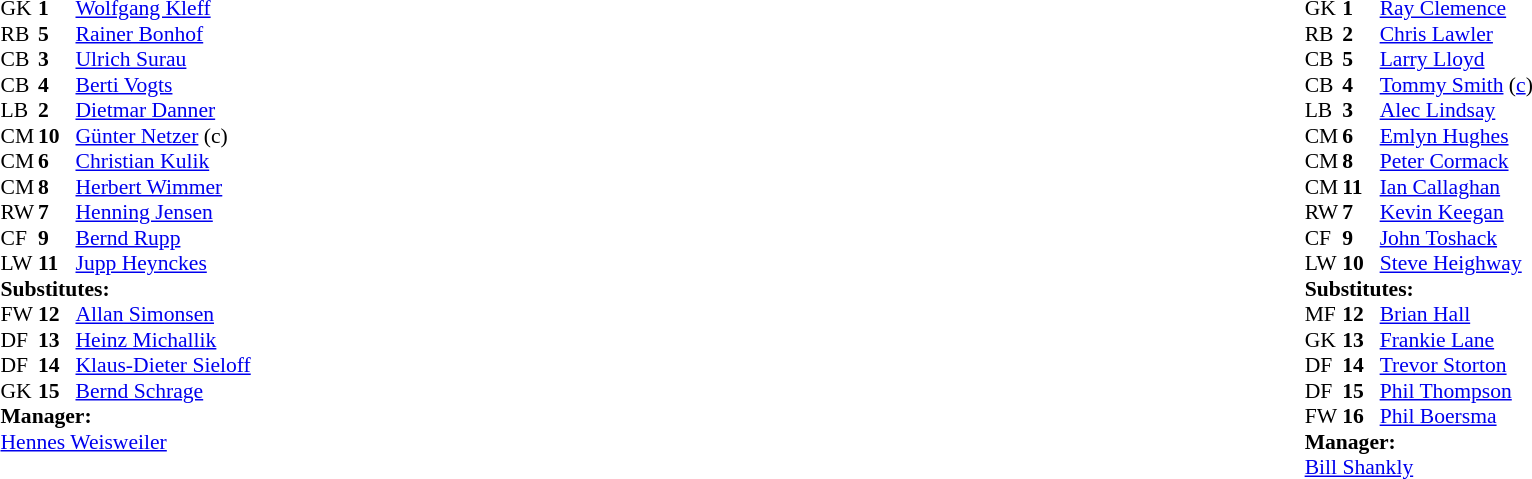<table style="width:100%;">
<tr>
<td style="vertical-align:top; width:50%;"><br><table style="font-size:90%" cellspacing="0" cellpadding="0">
<tr>
<td colspan="4"></td>
</tr>
<tr>
<th width=25></th>
<th width=25></th>
</tr>
<tr>
<td>GK</td>
<td><strong>1</strong></td>
<td> <a href='#'>Wolfgang Kleff</a></td>
</tr>
<tr>
<td>RB</td>
<td><strong>5</strong></td>
<td> <a href='#'>Rainer Bonhof</a></td>
</tr>
<tr>
<td>CB</td>
<td><strong>3</strong></td>
<td> <a href='#'>Ulrich Surau</a></td>
</tr>
<tr>
<td>CB</td>
<td><strong>4</strong></td>
<td> <a href='#'>Berti Vogts</a></td>
</tr>
<tr>
<td>LB</td>
<td><strong>2</strong></td>
<td> <a href='#'>Dietmar Danner</a></td>
</tr>
<tr>
<td>CM</td>
<td><strong>10</strong></td>
<td> <a href='#'>Günter Netzer</a> (c)</td>
</tr>
<tr>
<td>CM</td>
<td><strong>6</strong></td>
<td> <a href='#'>Christian Kulik</a></td>
</tr>
<tr>
<td>CM</td>
<td><strong>8</strong></td>
<td> <a href='#'>Herbert Wimmer</a></td>
</tr>
<tr>
<td>RW</td>
<td><strong>7</strong></td>
<td> <a href='#'>Henning Jensen</a></td>
</tr>
<tr>
<td>CF</td>
<td><strong>9</strong></td>
<td> <a href='#'>Bernd Rupp</a></td>
</tr>
<tr>
<td>LW</td>
<td><strong>11</strong></td>
<td> <a href='#'>Jupp Heynckes</a></td>
</tr>
<tr>
</tr>
<tr>
<td colspan=3><strong>Substitutes:</strong></td>
</tr>
<tr>
<td>FW</td>
<td><strong>12</strong></td>
<td> <a href='#'>Allan Simonsen</a></td>
</tr>
<tr>
<td>DF</td>
<td><strong>13</strong></td>
<td> <a href='#'>Heinz Michallik</a></td>
</tr>
<tr>
<td>DF</td>
<td><strong>14</strong></td>
<td> <a href='#'>Klaus-Dieter Sieloff</a></td>
</tr>
<tr>
<td>GK</td>
<td><strong>15</strong></td>
<td> <a href='#'>Bernd Schrage</a></td>
</tr>
<tr>
<td colspan=3><strong>Manager:</strong></td>
</tr>
<tr>
<td colspan=4> <a href='#'>Hennes Weisweiler</a></td>
</tr>
</table>
</td>
<td valign="top"></td>
<td style="vertical-align:top; width:50%;"><br><table cellspacing="0" cellpadding="0" style="font-size:90%; margin:auto;">
<tr>
<td colspan="4"></td>
</tr>
<tr>
<th width=25></th>
<th width=25></th>
</tr>
<tr>
<td>GK</td>
<td><strong>1</strong></td>
<td> <a href='#'>Ray Clemence</a></td>
</tr>
<tr>
<td>RB</td>
<td><strong>2</strong></td>
<td> <a href='#'>Chris Lawler</a></td>
</tr>
<tr>
<td>CB</td>
<td><strong>5</strong></td>
<td> <a href='#'>Larry Lloyd</a></td>
</tr>
<tr>
<td>CB</td>
<td><strong>4</strong></td>
<td> <a href='#'>Tommy Smith</a> (<a href='#'>c</a>)</td>
</tr>
<tr>
<td>LB</td>
<td><strong>3</strong></td>
<td> <a href='#'>Alec Lindsay</a></td>
</tr>
<tr>
<td>CM</td>
<td><strong>6</strong></td>
<td> <a href='#'>Emlyn Hughes</a></td>
</tr>
<tr>
<td>CM</td>
<td><strong>8</strong></td>
<td> <a href='#'>Peter Cormack</a></td>
</tr>
<tr>
<td>CM</td>
<td><strong>11</strong></td>
<td> <a href='#'>Ian Callaghan</a></td>
</tr>
<tr>
<td>RW</td>
<td><strong>7</strong></td>
<td> <a href='#'>Kevin Keegan</a></td>
</tr>
<tr>
<td>CF</td>
<td><strong>9</strong></td>
<td> <a href='#'>John Toshack</a></td>
</tr>
<tr>
<td>LW</td>
<td><strong>10</strong></td>
<td> <a href='#'>Steve Heighway</a></td>
<td></td>
<td></td>
</tr>
<tr>
<td colspan=3><strong>Substitutes:</strong></td>
</tr>
<tr>
<td>MF</td>
<td><strong>12</strong></td>
<td> <a href='#'>Brian Hall</a></td>
</tr>
<tr>
<td>GK</td>
<td><strong>13</strong></td>
<td> <a href='#'>Frankie Lane</a></td>
</tr>
<tr>
<td>DF</td>
<td><strong>14</strong></td>
<td> <a href='#'>Trevor Storton</a></td>
</tr>
<tr>
<td>DF</td>
<td><strong>15</strong></td>
<td> <a href='#'>Phil Thompson</a></td>
</tr>
<tr>
<td>FW</td>
<td><strong>16</strong></td>
<td> <a href='#'>Phil Boersma</a></td>
<td></td>
<td></td>
</tr>
<tr>
<td colspan=3><strong>Manager:</strong></td>
</tr>
<tr>
<td colspan=4> <a href='#'>Bill Shankly</a></td>
</tr>
</table>
</td>
</tr>
</table>
